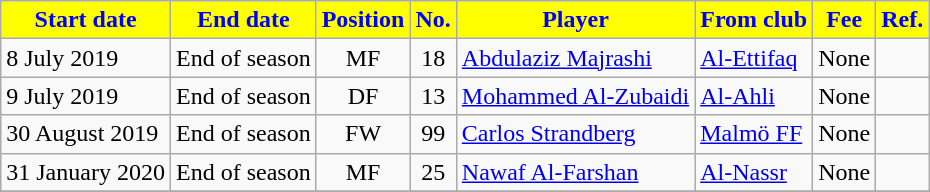<table class="wikitable sortable">
<tr>
<th style="background:yellow; color:blue;"><strong>Start date</strong></th>
<th style="background:yellow; color:blue;"><strong>End date</strong></th>
<th style="background:yellow; color:blue;"><strong>Position</strong></th>
<th style="background:yellow; color:blue;"><strong>No.</strong></th>
<th style="background:yellow; color:blue;"><strong>Player</strong></th>
<th style="background:yellow; color:blue;"><strong>From club</strong></th>
<th style="background:yellow; color:blue;"><strong>Fee</strong></th>
<th style="background:yellow; color:blue;"><strong>Ref.</strong></th>
</tr>
<tr>
<td>8 July 2019</td>
<td>End of season</td>
<td style="text-align:center;">MF</td>
<td style="text-align:center;">18</td>
<td style="text-align:left;"> <a href='#'>Abdulaziz Majrashi</a></td>
<td style="text-align:left;"> <a href='#'>Al-Ettifaq</a></td>
<td>None</td>
<td></td>
</tr>
<tr>
<td>9 July 2019</td>
<td>End of season</td>
<td style="text-align:center;">DF</td>
<td style="text-align:center;">13</td>
<td style="text-align:left;"> <a href='#'>Mohammed Al-Zubaidi</a></td>
<td style="text-align:left;"> <a href='#'>Al-Ahli</a></td>
<td>None</td>
<td></td>
</tr>
<tr>
<td>30 August 2019</td>
<td>End of season</td>
<td style="text-align:center;">FW</td>
<td style="text-align:center;">99</td>
<td style="text-align:left;"> <a href='#'>Carlos Strandberg</a></td>
<td style="text-align:left;"> <a href='#'>Malmö FF</a></td>
<td>None</td>
<td></td>
</tr>
<tr>
<td>31 January 2020</td>
<td>End of season</td>
<td style="text-align:center;">MF</td>
<td style="text-align:center;">25</td>
<td style="text-align:left;"> <a href='#'>Nawaf Al-Farshan</a></td>
<td style="text-align:left;"> <a href='#'>Al-Nassr</a></td>
<td>None</td>
<td></td>
</tr>
<tr>
</tr>
</table>
